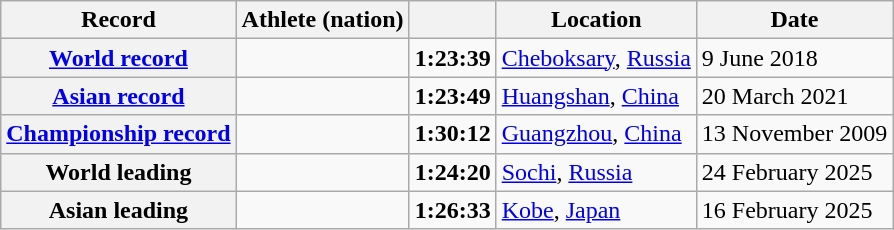<table class="wikitable">
<tr>
<th scope="col">Record</th>
<th scope="col">Athlete (nation)</th>
<th scope="col"></th>
<th scope="col">Location</th>
<th scope="col">Date</th>
</tr>
<tr>
<th scope="row"><a href='#'>World record</a></th>
<td></td>
<td align="center"><strong>1:23:39</strong></td>
<td><a href='#'>Cheboksary</a>, <a href='#'>Russia</a></td>
<td>9 June 2018</td>
</tr>
<tr>
<th scope="row"><a href='#'>Asian record</a></th>
<td></td>
<td align="center"><strong>1:23:49 </strong></td>
<td><a href='#'>Huangshan</a>, <a href='#'>China</a></td>
<td>20 March 2021</td>
</tr>
<tr>
<th><a href='#'>Championship record</a></th>
<td></td>
<td align="center"><strong>1:30:12</strong></td>
<td><a href='#'>Guangzhou</a>, <a href='#'>China</a></td>
<td>13 November 2009</td>
</tr>
<tr>
<th scope="row">World leading</th>
<td></td>
<td align="center"><strong>1:24:20</strong></td>
<td><a href='#'>Sochi</a>, <a href='#'>Russia</a></td>
<td>24 February 2025</td>
</tr>
<tr>
<th scope="row">Asian leading</th>
<td></td>
<td align="center"><strong>1:26:33</strong></td>
<td><a href='#'>Kobe</a>, <a href='#'>Japan</a></td>
<td>16 February 2025</td>
</tr>
</table>
